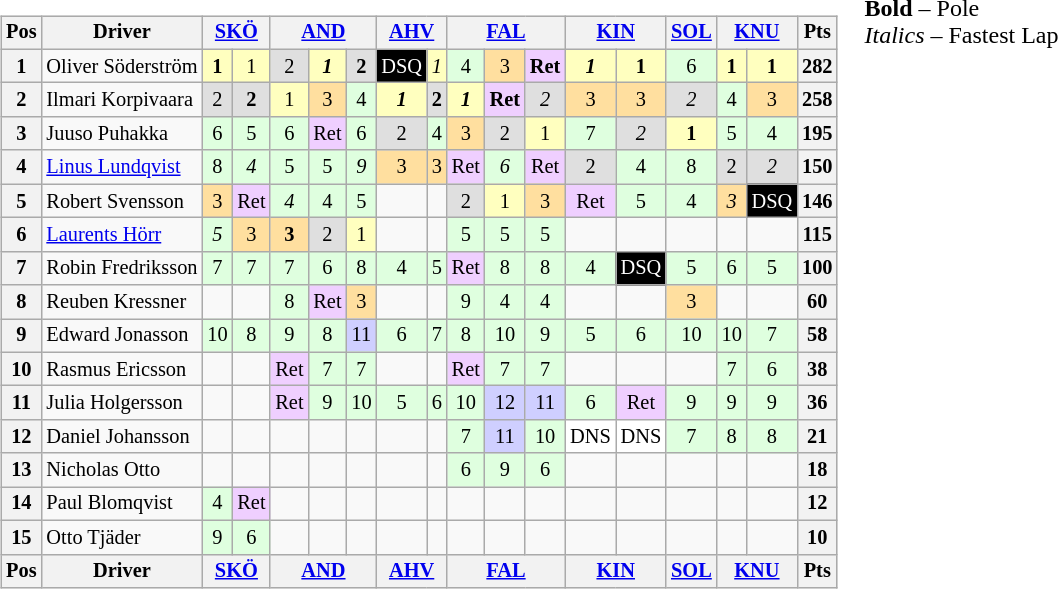<table>
<tr>
<td><br><table class="wikitable" style="font-size: 85%; text-align:center">
<tr valign="top">
<th valign="middle">Pos</th>
<th valign="middle">Driver</th>
<th colspan=2><a href='#'>SKÖ</a></th>
<th colspan=3><a href='#'>AND</a></th>
<th colspan=2><a href='#'>AHV</a></th>
<th colspan=3><a href='#'>FAL</a></th>
<th colspan=2><a href='#'>KIN</a></th>
<th colspan=1><a href='#'>SOL</a></th>
<th colspan=2><a href='#'>KNU</a></th>
<th valign="middle">Pts</th>
</tr>
<tr>
<th>1</th>
<td align=left> Oliver Söderström</td>
<td style="background:#ffffbf;"><strong>1</strong></td>
<td style="background:#ffffbf;">1</td>
<td style="background:#dfdfdf;">2</td>
<td style="background:#ffffbf;"><strong><em>1</em></strong></td>
<td style="background:#dfdfdf;"><strong>2</strong></td>
<td style="background:#000000; color:white;">DSQ</td>
<td style="background:#ffffbf;"><em>1</em></td>
<td style="background:#dfffdf;">4</td>
<td style="background:#ffdf9f;">3</td>
<td style="background:#efcfff;"><strong>Ret</strong></td>
<td style="background:#ffffbf;"><strong><em>1</em></strong></td>
<td style="background:#ffffbf;"><strong>1</strong></td>
<td style="background:#dfffdf;">6</td>
<td style="background:#ffffbf;"><strong>1</strong></td>
<td style="background:#ffffbf;"><strong>1</strong></td>
<th>282</th>
</tr>
<tr>
<th>2</th>
<td align=left> Ilmari Korpivaara</td>
<td style="background:#dfdfdf;">2</td>
<td style="background:#dfdfdf;"><strong>2</strong></td>
<td style="background:#ffffbf;">1</td>
<td style="background:#ffdf9f;">3</td>
<td style="background:#dfffdf;">4</td>
<td style="background:#ffffbf;"><strong><em>1</em></strong></td>
<td style="background:#dfdfdf;"><strong>2</strong></td>
<td style="background:#ffffbf;"><strong><em>1</em></strong></td>
<td style="background:#efcfff;"><strong>Ret</strong></td>
<td style="background:#dfdfdf;"><em>2</em></td>
<td style="background:#ffdf9f;">3</td>
<td style="background:#ffdf9f;">3</td>
<td style="background:#dfdfdf;"><em>2</em></td>
<td style="background:#dfffdf;">4</td>
<td style="background:#ffdf9f;">3</td>
<th>258</th>
</tr>
<tr>
<th>3</th>
<td align=left> Juuso Puhakka</td>
<td style="background:#dfffdf;">6</td>
<td style="background:#dfffdf;">5</td>
<td style="background:#dfffdf;">6</td>
<td style="background:#efcfff;">Ret</td>
<td style="background:#dfffdf;">6</td>
<td style="background:#dfdfdf;">2</td>
<td style="background:#dfffdf;">4</td>
<td style="background:#ffdf9f;">3</td>
<td style="background:#dfdfdf;">2</td>
<td style="background:#ffffbf;">1</td>
<td style="background:#dfffdf;">7</td>
<td style="background:#dfdfdf;"><em>2</em></td>
<td style="background:#ffffbf;"><strong>1</strong></td>
<td style="background:#dfffdf;">5</td>
<td style="background:#dfffdf;">4</td>
<th>195</th>
</tr>
<tr>
<th>4</th>
<td align=left> <a href='#'>Linus Lundqvist</a></td>
<td style="background:#dfffdf;">8</td>
<td style="background:#dfffdf;"><em>4</em></td>
<td style="background:#dfffdf;">5</td>
<td style="background:#dfffdf;">5</td>
<td style="background:#dfffdf;"><em>9</em></td>
<td style="background:#ffdf9f;">3</td>
<td style="background:#ffdf9f;">3</td>
<td style="background:#efcfff;">Ret</td>
<td style="background:#dfffdf;"><em>6</em></td>
<td style="background:#efcfff;">Ret</td>
<td style="background:#dfdfdf;">2</td>
<td style="background:#dfffdf;">4</td>
<td style="background:#dfffdf;">8</td>
<td style="background:#dfdfdf;">2</td>
<td style="background:#dfdfdf;"><em>2</em></td>
<th>150</th>
</tr>
<tr>
<th>5</th>
<td align=left> Robert Svensson</td>
<td style="background:#ffdf9f;">3</td>
<td style="background:#efcfff;">Ret</td>
<td style="background:#dfffdf;"><em>4</em></td>
<td style="background:#dfffdf;">4</td>
<td style="background:#dfffdf;">5</td>
<td></td>
<td></td>
<td style="background:#dfdfdf;">2</td>
<td style="background:#ffffbf;">1</td>
<td style="background:#ffdf9f;">3</td>
<td style="background:#efcfff;">Ret</td>
<td style="background:#dfffdf;">5</td>
<td style="background:#dfffdf;">4</td>
<td style="background:#ffdf9f;"><em>3</em></td>
<td style="background:#000000; color:white;">DSQ</td>
<th>146</th>
</tr>
<tr>
<th>6</th>
<td align=left> <a href='#'>Laurents Hörr</a></td>
<td style="background:#dfffdf;"><em>5</em></td>
<td style="background:#ffdf9f;">3</td>
<td style="background:#ffdf9f;"><strong>3</strong></td>
<td style="background:#dfdfdf;">2</td>
<td style="background:#ffffbf;">1</td>
<td></td>
<td></td>
<td style="background:#dfffdf;">5</td>
<td style="background:#dfffdf;">5</td>
<td style="background:#dfffdf;">5</td>
<td></td>
<td></td>
<td></td>
<td></td>
<td></td>
<th>115</th>
</tr>
<tr>
<th>7</th>
<td align=left> Robin Fredriksson</td>
<td style="background:#dfffdf;">7</td>
<td style="background:#dfffdf;">7</td>
<td style="background:#dfffdf;">7</td>
<td style="background:#dfffdf;">6</td>
<td style="background:#dfffdf;">8</td>
<td style="background:#dfffdf;">4</td>
<td style="background:#dfffdf;">5</td>
<td style="background:#efcfff;">Ret</td>
<td style="background:#dfffdf;">8</td>
<td style="background:#dfffdf;">8</td>
<td style="background:#dfffdf;">4</td>
<td style="background:#000000; color:white;">DSQ</td>
<td style="background:#dfffdf;">5</td>
<td style="background:#dfffdf;">6</td>
<td style="background:#dfffdf;">5</td>
<th>100</th>
</tr>
<tr>
<th>8</th>
<td align=left> Reuben Kressner</td>
<td></td>
<td></td>
<td style="background:#dfffdf;">8</td>
<td style="background:#efcfff;">Ret</td>
<td style="background:#ffdf9f;">3</td>
<td></td>
<td></td>
<td style="background:#dfffdf;">9</td>
<td style="background:#dfffdf;">4</td>
<td style="background:#dfffdf;">4</td>
<td></td>
<td></td>
<td style="background:#ffdf9f;">3</td>
<td></td>
<td></td>
<th>60</th>
</tr>
<tr>
<th>9</th>
<td align=left> Edward Jonasson</td>
<td style="background:#dfffdf;">10</td>
<td style="background:#dfffdf;">8</td>
<td style="background:#dfffdf;">9</td>
<td style="background:#dfffdf;">8</td>
<td style="background:#cfcfff;">11</td>
<td style="background:#dfffdf;">6</td>
<td style="background:#dfffdf;">7</td>
<td style="background:#dfffdf;">8</td>
<td style="background:#dfffdf;">10</td>
<td style="background:#dfffdf;">9</td>
<td style="background:#dfffdf;">5</td>
<td style="background:#dfffdf;">6</td>
<td style="background:#dfffdf;">10</td>
<td style="background:#dfffdf;">10</td>
<td style="background:#dfffdf;">7</td>
<th>58</th>
</tr>
<tr>
<th>10</th>
<td align=left> Rasmus Ericsson</td>
<td></td>
<td></td>
<td style="background:#efcfff;">Ret</td>
<td style="background:#dfffdf;">7</td>
<td style="background:#dfffdf;">7</td>
<td></td>
<td></td>
<td style="background:#efcfff;">Ret</td>
<td style="background:#dfffdf;">7</td>
<td style="background:#dfffdf;">7</td>
<td></td>
<td></td>
<td></td>
<td style="background:#dfffdf;">7</td>
<td style="background:#dfffdf;">6</td>
<th>38</th>
</tr>
<tr>
<th>11</th>
<td align=left> Julia Holgersson</td>
<td></td>
<td></td>
<td style="background:#efcfff;">Ret</td>
<td style="background:#dfffdf;">9</td>
<td style="background:#dfffdf;">10</td>
<td style="background:#dfffdf;">5</td>
<td style="background:#dfffdf;">6</td>
<td style="background:#dfffdf;">10</td>
<td style="background:#cfcfff;">12</td>
<td style="background:#cfcfff;">11</td>
<td style="background:#dfffdf;">6</td>
<td style="background:#efcfff;">Ret</td>
<td style="background:#dfffdf;">9</td>
<td style="background:#dfffdf;">9</td>
<td style="background:#dfffdf;">9</td>
<th>36</th>
</tr>
<tr>
<th>12</th>
<td align=left> Daniel Johansson</td>
<td></td>
<td></td>
<td></td>
<td></td>
<td></td>
<td></td>
<td></td>
<td style="background:#dfffdf;">7</td>
<td style="background:#cfcfff;">11</td>
<td style="background:#dfffdf;">10</td>
<td style="background:#ffffff;">DNS</td>
<td style="background:#ffffff;">DNS</td>
<td style="background:#dfffdf;">7</td>
<td style="background:#dfffdf;">8</td>
<td style="background:#dfffdf;">8</td>
<th>21</th>
</tr>
<tr>
<th>13</th>
<td align=left> Nicholas Otto</td>
<td></td>
<td></td>
<td></td>
<td></td>
<td></td>
<td></td>
<td></td>
<td style="background:#dfffdf;">6</td>
<td style="background:#dfffdf;">9</td>
<td style="background:#dfffdf;">6</td>
<td></td>
<td></td>
<td></td>
<td></td>
<td></td>
<th>18</th>
</tr>
<tr>
<th>14</th>
<td align=left> Paul Blomqvist</td>
<td style="background:#dfffdf;">4</td>
<td style="background:#efcfff;">Ret</td>
<td></td>
<td></td>
<td></td>
<td></td>
<td></td>
<td></td>
<td></td>
<td></td>
<td></td>
<td></td>
<td></td>
<td></td>
<td></td>
<th>12</th>
</tr>
<tr>
<th>15</th>
<td align=left> Otto Tjäder</td>
<td style="background:#dfffdf;">9</td>
<td style="background:#dfffdf;">6</td>
<td></td>
<td></td>
<td></td>
<td></td>
<td></td>
<td></td>
<td></td>
<td></td>
<td></td>
<td></td>
<td></td>
<td></td>
<td></td>
<th>10</th>
</tr>
<tr valign="top">
<th valign="middle">Pos</th>
<th valign="middle">Driver</th>
<th colspan=2><a href='#'>SKÖ</a></th>
<th colspan=3><a href='#'>AND</a></th>
<th colspan=2><a href='#'>AHV</a></th>
<th colspan=3><a href='#'>FAL</a></th>
<th colspan=2><a href='#'>KIN</a></th>
<th colspan=1><a href='#'>SOL</a></th>
<th colspan=2><a href='#'>KNU</a></th>
<th valign="middle">Pts</th>
</tr>
</table>
</td>
<td valign="top"><br>
<span><strong>Bold</strong> – Pole<br>
<em>Italics</em> – Fastest Lap</span></td>
</tr>
</table>
